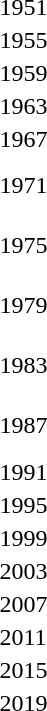<table>
<tr>
<td>1951</td>
<td></td>
<td></td>
<td></td>
</tr>
<tr>
<td>1955</td>
<td></td>
<td></td>
<td></td>
</tr>
<tr>
<td>1959</td>
<td></td>
<td></td>
<td></td>
</tr>
<tr>
<td>1963</td>
<td></td>
<td></td>
<td></td>
</tr>
<tr>
<td>1967</td>
<td></td>
<td></td>
<td></td>
</tr>
<tr>
<td>1971</td>
<td></td>
<td></td>
<td><br><br></td>
</tr>
<tr>
<td>1975</td>
<td></td>
<td></td>
<td><br><br></td>
</tr>
<tr>
<td>1979</td>
<td></td>
<td></td>
<td><br><br></td>
</tr>
<tr>
<td>1983</td>
<td></td>
<td></td>
<td><br><br></td>
</tr>
<tr>
<td>1987</td>
<td></td>
<td></td>
<td><br><br></td>
</tr>
<tr>
<td>1991</td>
<td></td>
<td></td>
<td></td>
</tr>
<tr>
<td>1995</td>
<td></td>
<td></td>
<td><br></td>
</tr>
<tr>
<td>1999</td>
<td></td>
<td></td>
<td><br></td>
</tr>
<tr>
<td>2003</td>
<td></td>
<td></td>
<td><br></td>
</tr>
<tr>
<td>2007</td>
<td></td>
<td></td>
<td><br></td>
</tr>
<tr>
<td rowspan=2>2011<br></td>
<td rowspan=2></td>
<td rowspan=2></td>
<td></td>
</tr>
<tr>
<td></td>
</tr>
<tr>
<td rowspan=2>2015<br></td>
<td rowspan=2></td>
<td rowspan=2></td>
<td></td>
</tr>
<tr>
<td></td>
</tr>
<tr>
<td rowspan=2>2019<br></td>
<td rowspan=2></td>
<td rowspan=2></td>
<td></td>
</tr>
<tr>
<td></td>
</tr>
</table>
